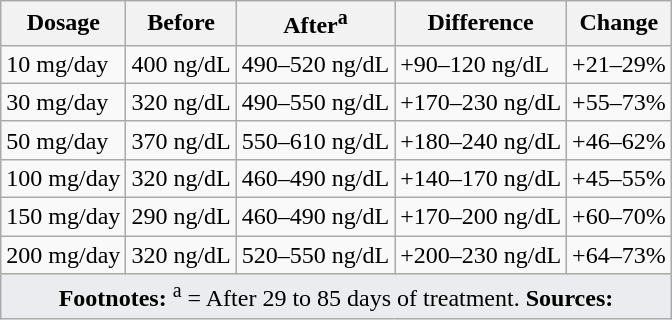<table class="wikitable floatright" style="margin: 1em auto;">
<tr>
<th>Dosage</th>
<th>Before</th>
<th>After<sup>a</sup></th>
<th>Difference</th>
<th>Change</th>
</tr>
<tr>
<td>10 mg/day</td>
<td>400 ng/dL</td>
<td>490–520 ng/dL</td>
<td>+90–120 ng/dL</td>
<td>+21–29%</td>
</tr>
<tr>
<td>30 mg/day</td>
<td>320 ng/dL</td>
<td>490–550 ng/dL</td>
<td>+170–230 ng/dL</td>
<td>+55–73%</td>
</tr>
<tr>
<td>50 mg/day</td>
<td>370 ng/dL</td>
<td>550–610 ng/dL</td>
<td>+180–240 ng/dL</td>
<td>+46–62%</td>
</tr>
<tr>
<td>100 mg/day</td>
<td>320 ng/dL</td>
<td>460–490 ng/dL</td>
<td>+140–170 ng/dL</td>
<td>+45–55%</td>
</tr>
<tr>
<td>150 mg/day</td>
<td>290 ng/dL</td>
<td>460–490 ng/dL</td>
<td>+170–200 ng/dL</td>
<td>+60–70%</td>
</tr>
<tr>
<td>200 mg/day</td>
<td>320 ng/dL</td>
<td>520–550 ng/dL</td>
<td>+200–230 ng/dL</td>
<td>+64–73%</td>
</tr>
<tr class="sortbottom">
<td colspan="5" style="width: 1px; background-color:#eaecf0; text-align: center;"><strong>Footnotes:</strong> <sup>a</sup> = After 29 to 85 days of treatment. <strong>Sources:</strong> </td>
</tr>
</table>
